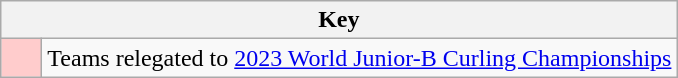<table class="wikitable" style="text-align: center">
<tr>
<th colspan=2>Key</th>
</tr>
<tr>
<td style="background:#ffcccc; width:20px;"></td>
<td align=left>Teams relegated to <a href='#'>2023 World Junior-B Curling Championships</a></td>
</tr>
</table>
